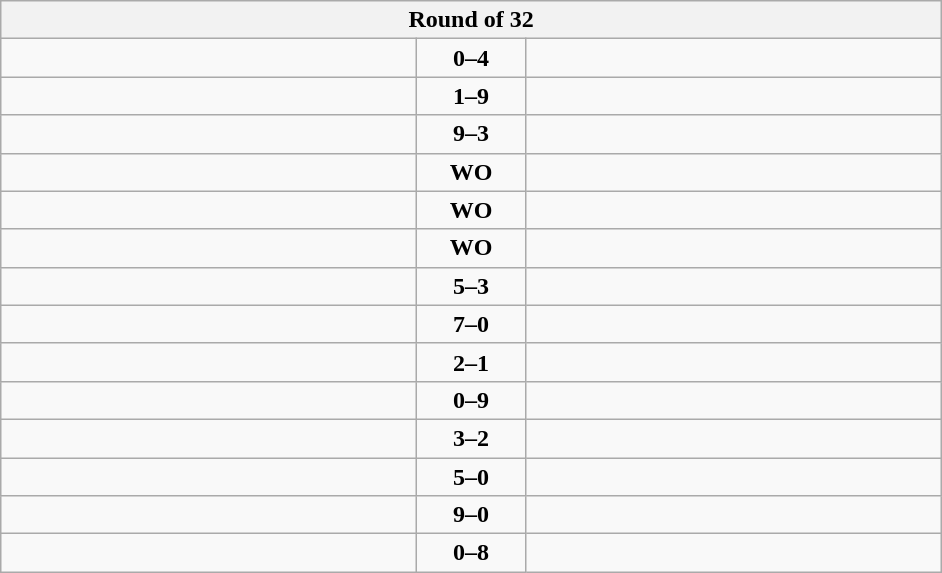<table class="wikitable" style="text-align: center;">
<tr>
<th colspan=3>Round of 32</th>
</tr>
<tr>
<td align=left width="270"></td>
<td align=center width="65"><strong>0–4</strong></td>
<td align=left width="270"><strong></strong></td>
</tr>
<tr>
<td align=left></td>
<td align=center><strong>1–9</strong></td>
<td align=left><strong></strong></td>
</tr>
<tr>
<td align=left><strong></strong></td>
<td align=center><strong>9–3</strong></td>
<td align=left></td>
</tr>
<tr>
<td align=left><s></s></td>
<td align=center><strong>WO</strong></td>
<td align=left><strong></strong></td>
</tr>
<tr>
<td align=left><s></s></td>
<td align=center><strong>WO</strong></td>
<td align=left><strong></strong></td>
</tr>
<tr>
<td align=left><s></s></td>
<td align=center><strong>WO</strong></td>
<td align=left><strong></strong></td>
</tr>
<tr>
<td align=left><strong></strong></td>
<td align=center><strong>5–3</strong></td>
<td align=left></td>
</tr>
<tr>
<td align=left><strong></strong></td>
<td align=center><strong>7–0</strong></td>
<td align=left></td>
</tr>
<tr>
<td align=left><strong></strong></td>
<td align=center><strong>2–1</strong></td>
<td align=left></td>
</tr>
<tr>
<td align=left></td>
<td align=center><strong>0–9</strong></td>
<td align=left><strong></strong></td>
</tr>
<tr>
<td align=left><strong></strong></td>
<td align=center><strong>3–2</strong></td>
<td align=left></td>
</tr>
<tr>
<td align=left><strong></strong></td>
<td align=center><strong>5–0</strong></td>
<td align=left></td>
</tr>
<tr>
<td align=left><strong></strong></td>
<td align=center><strong>9–0</strong></td>
<td align=left></td>
</tr>
<tr>
<td align=left></td>
<td align=center><strong>0–8</strong></td>
<td align=left><strong></strong></td>
</tr>
</table>
